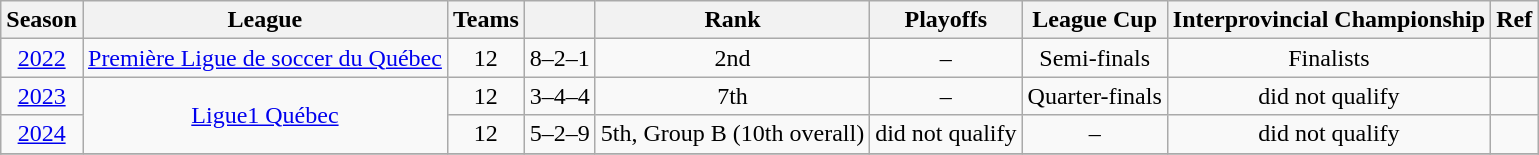<table class="wikitable" style="text-align: center;">
<tr>
<th>Season</th>
<th>League</th>
<th>Teams</th>
<th></th>
<th>Rank</th>
<th>Playoffs</th>
<th>League Cup</th>
<th>Interprovincial Championship</th>
<th>Ref</th>
</tr>
<tr>
<td><a href='#'>2022</a></td>
<td><a href='#'>Première Ligue de soccer du Québec</a></td>
<td>12</td>
<td>8–2–1</td>
<td>2nd</td>
<td>–</td>
<td>Semi-finals</td>
<td>Finalists</td>
<td></td>
</tr>
<tr>
<td><a href='#'>2023</a></td>
<td rowspan=2><a href='#'>Ligue1 Québec</a></td>
<td>12</td>
<td>3–4–4</td>
<td>7th</td>
<td>–</td>
<td>Quarter-finals</td>
<td>did not qualify</td>
<td></td>
</tr>
<tr>
<td><a href='#'>2024</a></td>
<td>12</td>
<td>5–2–9</td>
<td>5th, Group B (10th overall)</td>
<td>did not qualify</td>
<td>–</td>
<td>did not qualify</td>
<td></td>
</tr>
<tr>
</tr>
</table>
